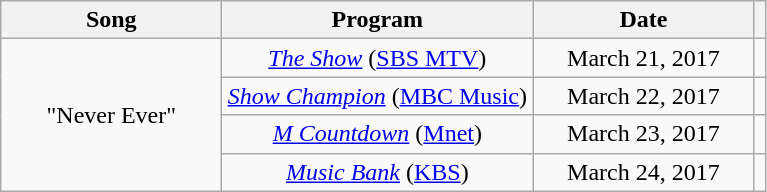<table class="wikitable" style="text-align:center">
<tr>
<th width="140">Song</th>
<th width="200">Program</th>
<th width="140">Date</th>
<th></th>
</tr>
<tr>
<td rowspan=4>"Never Ever"</td>
<td><em><a href='#'>The Show</a></em> (<a href='#'>SBS MTV</a>)</td>
<td>March 21, 2017</td>
<td></td>
</tr>
<tr>
<td><em><a href='#'>Show Champion</a></em> (<a href='#'>MBC Music</a>)</td>
<td>March 22, 2017</td>
<td></td>
</tr>
<tr>
<td><em><a href='#'>M Countdown</a></em> (<a href='#'>Mnet</a>)</td>
<td>March 23, 2017</td>
<td></td>
</tr>
<tr>
<td><em><a href='#'>Music Bank</a></em> (<a href='#'>KBS</a>)</td>
<td>March 24, 2017</td>
<td></td>
</tr>
</table>
